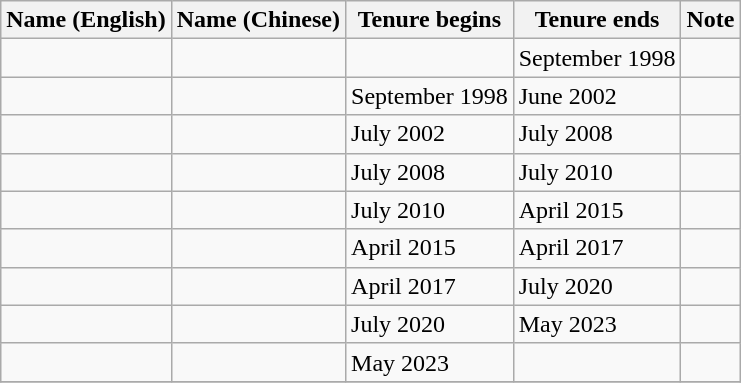<table class="wikitable">
<tr>
<th>Name (English)</th>
<th>Name (Chinese)</th>
<th>Tenure begins</th>
<th>Tenure ends</th>
<th>Note</th>
</tr>
<tr>
<td></td>
<td></td>
<td></td>
<td>September 1998</td>
<td></td>
</tr>
<tr>
<td></td>
<td></td>
<td>September 1998</td>
<td>June 2002</td>
<td></td>
</tr>
<tr>
<td></td>
<td></td>
<td>July 2002</td>
<td>July 2008</td>
<td></td>
</tr>
<tr>
<td></td>
<td></td>
<td>July 2008</td>
<td>July 2010</td>
<td></td>
</tr>
<tr>
<td></td>
<td></td>
<td>July 2010</td>
<td>April 2015</td>
<td></td>
</tr>
<tr>
<td></td>
<td></td>
<td>April 2015</td>
<td>April 2017</td>
<td></td>
</tr>
<tr>
<td></td>
<td></td>
<td>April 2017</td>
<td>July 2020</td>
<td></td>
</tr>
<tr>
<td></td>
<td></td>
<td>July 2020</td>
<td>May 2023</td>
<td></td>
</tr>
<tr>
<td></td>
<td></td>
<td>May 2023</td>
<td></td>
<td></td>
</tr>
<tr>
</tr>
</table>
